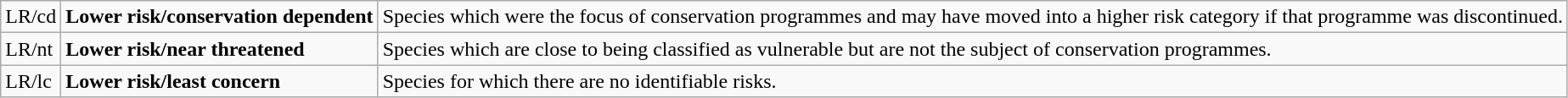<table class="wikitable" style="text-align:left">
<tr>
<td>LR/cd</td>
<td><strong>Lower risk/conservation dependent</strong></td>
<td>Species which were the focus of conservation programmes and may have moved into a higher risk category if that programme was discontinued.</td>
</tr>
<tr>
<td>LR/nt</td>
<td><strong>Lower risk/near threatened</strong></td>
<td>Species which are close to being classified as vulnerable but are not the subject of conservation programmes.</td>
</tr>
<tr>
<td>LR/lc</td>
<td><strong>Lower risk/least concern</strong></td>
<td>Species for which there are no identifiable risks.</td>
</tr>
</table>
